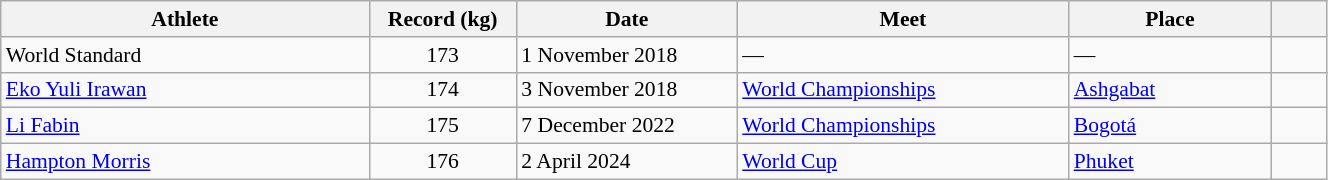<table class="wikitable" style="font-size:90%; width: 70%;">
<tr>
<th width=20%>Athlete</th>
<th width=8%>Record (kg)</th>
<th width=12%>Date</th>
<th width=18%>Meet</th>
<th width=11%>Place</th>
<th width=3%></th>
</tr>
<tr>
<td>World Standard</td>
<td align="center">173</td>
<td>1 November 2018</td>
<td>—</td>
<td>—</td>
<td></td>
</tr>
<tr>
<td> <a href='#'>Eko Yuli Irawan</a></td>
<td align="center">174</td>
<td>3 November 2018</td>
<td><a href='#'>World Championships</a></td>
<td><a href='#'>Ashgabat</a></td>
<td></td>
</tr>
<tr>
<td> <a href='#'>Li Fabin</a></td>
<td align="center">175</td>
<td>7 December 2022</td>
<td><a href='#'>World Championships</a></td>
<td><a href='#'>Bogotá</a></td>
<td></td>
</tr>
<tr>
<td> <a href='#'>Hampton Morris</a></td>
<td align=center>176</td>
<td>2 April 2024</td>
<td><a href='#'>World Cup</a></td>
<td><a href='#'>Phuket</a></td>
<td></td>
</tr>
</table>
